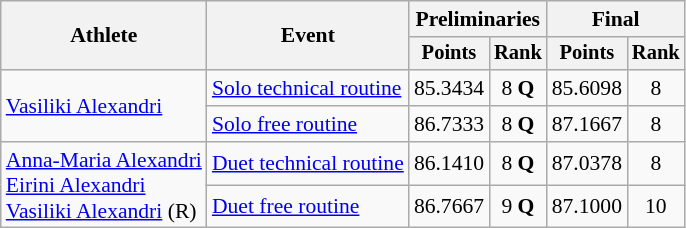<table class=wikitable style="font-size:90%">
<tr>
<th rowspan="2">Athlete</th>
<th rowspan="2">Event</th>
<th colspan="2">Preliminaries</th>
<th colspan="2">Final</th>
</tr>
<tr style="font-size:95%">
<th>Points</th>
<th>Rank</th>
<th>Points</th>
<th>Rank</th>
</tr>
<tr align=center>
<td align=left rowspan=2><a href='#'>Vasiliki Alexandri</a></td>
<td align=left><a href='#'>Solo technical routine</a></td>
<td>85.3434</td>
<td>8 <strong>Q</strong></td>
<td>85.6098</td>
<td>8</td>
</tr>
<tr align=center>
<td align=left><a href='#'>Solo free routine</a></td>
<td>86.7333</td>
<td>8 <strong>Q</strong></td>
<td>87.1667</td>
<td>8</td>
</tr>
<tr align=center>
<td align=left rowspan=2><a href='#'>Anna-Maria Alexandri</a><br><a href='#'>Eirini Alexandri</a><br><a href='#'>Vasiliki Alexandri</a> (R)</td>
<td align=left><a href='#'>Duet technical routine</a></td>
<td>86.1410</td>
<td>8 <strong>Q</strong></td>
<td>87.0378</td>
<td>8</td>
</tr>
<tr align=center>
<td align=left><a href='#'>Duet free routine</a></td>
<td>86.7667</td>
<td>9 <strong>Q</strong></td>
<td>87.1000</td>
<td>10</td>
</tr>
</table>
